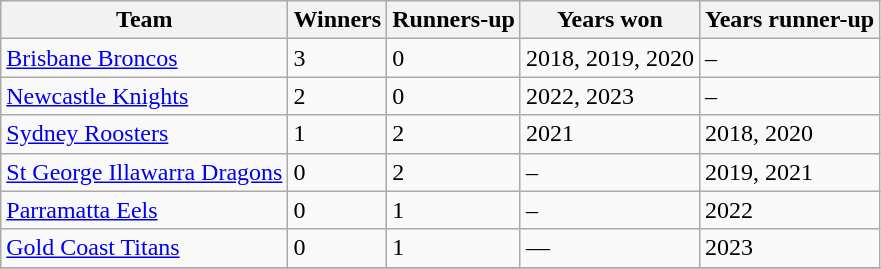<table class="wikitable sortable">
<tr>
<th>Team</th>
<th>Winners</th>
<th>Runners-up</th>
<th>Years won</th>
<th>Years runner-up</th>
</tr>
<tr>
<td> <a href='#'>Brisbane Broncos</a></td>
<td>3</td>
<td>0</td>
<td>2018, 2019, 2020</td>
<td>–</td>
</tr>
<tr>
<td> <a href='#'>Newcastle Knights</a></td>
<td>2</td>
<td>0</td>
<td>2022, 2023</td>
<td>–</td>
</tr>
<tr>
<td> <a href='#'>Sydney Roosters</a></td>
<td>1</td>
<td>2</td>
<td>2021</td>
<td>2018, 2020</td>
</tr>
<tr>
<td> <a href='#'>St George Illawarra Dragons</a></td>
<td>0</td>
<td>2</td>
<td>–</td>
<td>2019, 2021</td>
</tr>
<tr>
<td> <a href='#'>Parramatta Eels</a></td>
<td>0</td>
<td>1</td>
<td>–</td>
<td>2022</td>
</tr>
<tr>
<td> <a href='#'>Gold Coast Titans</a></td>
<td>0</td>
<td>1</td>
<td>—</td>
<td>2023</td>
</tr>
<tr>
</tr>
</table>
